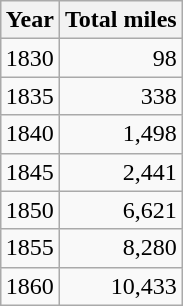<table class="wikitable" style="float:right; text-align:right;">
<tr>
<th>Year</th>
<th>Total miles</th>
</tr>
<tr>
<td>1830</td>
<td>98</td>
</tr>
<tr>
<td>1835</td>
<td>338</td>
</tr>
<tr>
<td>1840</td>
<td>1,498</td>
</tr>
<tr>
<td>1845</td>
<td>2,441</td>
</tr>
<tr>
<td>1850</td>
<td>6,621</td>
</tr>
<tr>
<td>1855</td>
<td>8,280</td>
</tr>
<tr>
<td>1860</td>
<td>10,433</td>
</tr>
</table>
